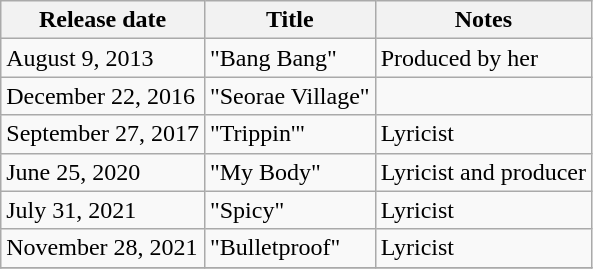<table class="wikitable">
<tr>
<th>Release date</th>
<th>Title</th>
<th>Notes</th>
</tr>
<tr>
<td>August 9, 2013</td>
<td>"Bang Bang"</td>
<td>Produced by her</td>
</tr>
<tr>
<td>December 22, 2016</td>
<td>"Seorae Village" </td>
<td></td>
</tr>
<tr>
<td>September 27, 2017</td>
<td>"Trippin'"</td>
<td>Lyricist</td>
</tr>
<tr>
<td>June 25, 2020</td>
<td>"My Body" </td>
<td>Lyricist and producer</td>
</tr>
<tr>
<td>July 31, 2021</td>
<td>"Spicy" </td>
<td>Lyricist</td>
</tr>
<tr>
<td>November 28, 2021</td>
<td>"Bulletproof"</td>
<td>Lyricist</td>
</tr>
<tr>
</tr>
</table>
